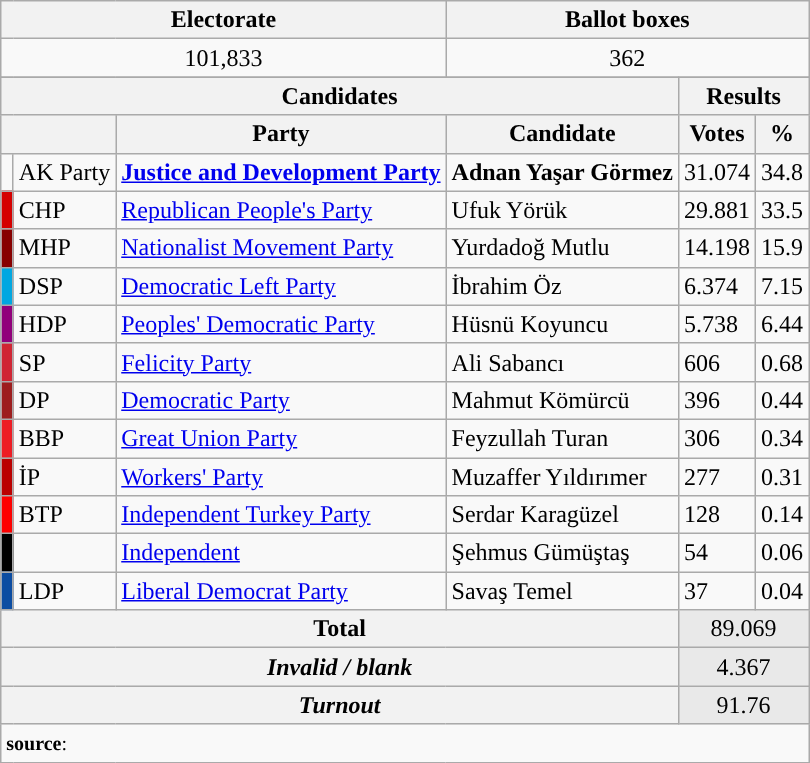<table class="wikitable">
<tr style="background-color:#F2F2F2">
<td align="center" colspan="3"><strong>Electorate</strong></td>
<td align="center" colspan="7"><strong>Ballot boxes</strong></td>
</tr>
<tr align="left">
<td align="center" colspan="3">101,833</td>
<td align="center" colspan="7">362</td>
</tr>
<tr>
</tr>
<tr style="background-color:#E9E9E9">
</tr>
<tr>
<th align="center" colspan="4">Candidates</th>
<th align="center" colspan="6">Results</th>
</tr>
<tr style="background-color:#E9E9E9">
<th align="center" colspan="2"></th>
<th align="center">Party</th>
<th align="center">Candidate</th>
<th align="center">Votes</th>
<th align="center">%</th>
</tr>
<tr align="left">
<td></td>
<td>AK Party</td>
<td><strong><a href='#'>Justice and Development Party</a></strong></td>
<td><strong>Adnan Yaşar Görmez</strong></td>
<td>31.074</td>
<td>34.8</td>
</tr>
<tr align="left">
<td bgcolor="#d50000" width=1></td>
<td>CHP</td>
<td><a href='#'>Republican People's Party</a></td>
<td>Ufuk Yörük</td>
<td>29.881</td>
<td>33.5</td>
</tr>
<tr align="left">
<td bgcolor="#870000" width=1></td>
<td>MHP</td>
<td><a href='#'>Nationalist Movement Party</a></td>
<td>Yurdadoğ Mutlu</td>
<td>14.198</td>
<td>15.9</td>
</tr>
<tr align="left">
<td bgcolor="#01A7E1" width=1></td>
<td>DSP</td>
<td><a href='#'>Democratic Left Party</a></td>
<td>İbrahim Öz</td>
<td>6.374</td>
<td>7.15</td>
</tr>
<tr align="left">
<td bgcolor="#91007B" width=1></td>
<td>HDP</td>
<td><a href='#'>Peoples' Democratic Party</a></td>
<td>Hüsnü Koyuncu</td>
<td>5.738</td>
<td>6.44</td>
</tr>
<tr align="left">
<td bgcolor="#D02433" width=1></td>
<td>SP</td>
<td><a href='#'>Felicity Party</a></td>
<td>Ali Sabancı</td>
<td>606</td>
<td>0.68</td>
</tr>
<tr align="left">
<td bgcolor="#9D1D1E" width=1></td>
<td>DP</td>
<td><a href='#'>Democratic Party</a></td>
<td>Mahmut Kömürcü</td>
<td>396</td>
<td>0.44</td>
</tr>
<tr align="left">
<td bgcolor="#ED1C24" width=1></td>
<td>BBP</td>
<td><a href='#'>Great Union Party</a></td>
<td>Feyzullah Turan</td>
<td>306</td>
<td>0.34</td>
</tr>
<tr align="left">
<td bgcolor="#BB0000" width=1></td>
<td>İP</td>
<td><a href='#'>Workers' Party</a></td>
<td>Muzaffer Yıldırımer</td>
<td>277</td>
<td>0.31</td>
</tr>
<tr align="left">
<td bgcolor="#FE0000" width=1></td>
<td>BTP</td>
<td><a href='#'>Independent Turkey Party</a></td>
<td>Serdar Karagüzel</td>
<td>128</td>
<td>0.14</td>
</tr>
<tr align="left">
<td bgcolor=" " width=1></td>
<td></td>
<td><a href='#'>Independent</a></td>
<td>Şehmus Gümüştaş</td>
<td>54</td>
<td>0.06</td>
</tr>
<tr align="left">
<td bgcolor="#0C4DA2" width=1></td>
<td>LDP</td>
<td><a href='#'>Liberal Democrat Party</a></td>
<td>Savaş Temel</td>
<td>37</td>
<td>0.04</td>
</tr>
<tr style="background-color:#E9E9E9" align="left">
<th align="center" colspan="4"><strong>Total</strong></th>
<td align="center" colspan="5">89.069</td>
</tr>
<tr style="background-color:#E9E9E9" align="left">
<th align="center" colspan="4"><em>Invalid / blank</em></th>
<td align="center" colspan="5">4.367</td>
</tr>
<tr style="background-color:#E9E9E9" align="left">
<th align="center" colspan="4"><em>Turnout</em></th>
<td align="center" colspan="5">91.76</td>
</tr>
<tr>
<td align="left" colspan=10><small><strong>source</strong>: </small></td>
</tr>
</table>
